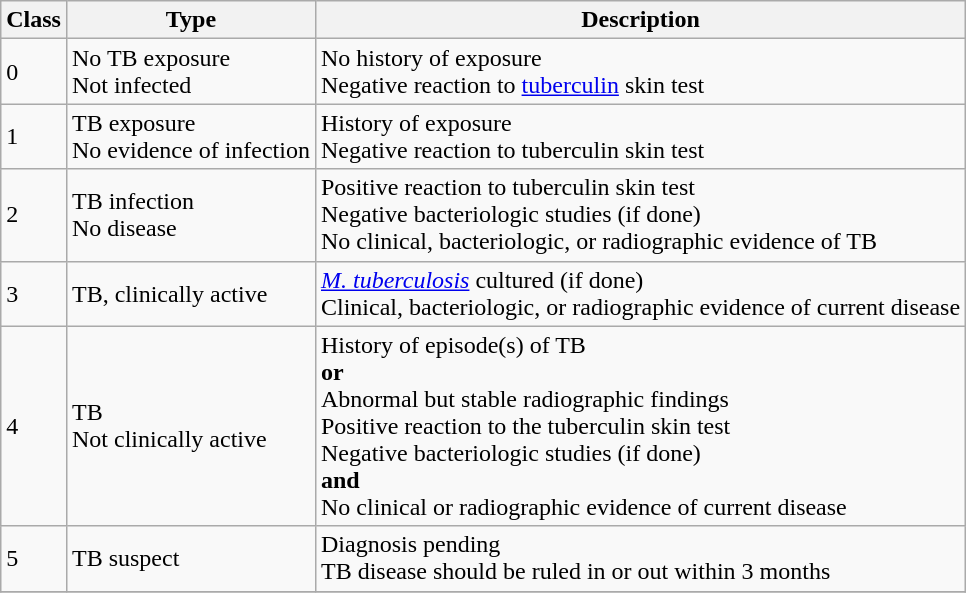<table class="wikitable">
<tr>
<th scope="col">Class</th>
<th scope="col">Type</th>
<th scope="col">Description</th>
</tr>
<tr>
<td>0</td>
<td>No TB exposure<br>Not infected</td>
<td>No history of exposure<br>Negative reaction to <a href='#'>tuberculin</a> skin test</td>
</tr>
<tr>
<td>1</td>
<td>TB exposure<br>No evidence of infection</td>
<td>History of exposure<br>Negative reaction to tuberculin skin test</td>
</tr>
<tr>
<td>2</td>
<td>TB infection <br>No disease</td>
<td>Positive reaction to tuberculin skin test<br>Negative bacteriologic studies (if done)<br>No clinical, bacteriologic, or radiographic evidence of TB</td>
</tr>
<tr>
<td>3</td>
<td>TB, clinically active</td>
<td><em><a href='#'>M. tuberculosis</a></em> cultured (if done)<br> Clinical, bacteriologic, or radiographic evidence of current disease</td>
</tr>
<tr>
<td>4</td>
<td>TB <br> Not clinically active</td>
<td>History of episode(s) of TB <br> <strong>or</strong> <br>Abnormal but stable radiographic findings <br>Positive reaction to the tuberculin skin test<br> Negative bacteriologic studies (if done) <br> <strong>and</strong><br> No clinical or radiographic evidence of current disease</td>
</tr>
<tr>
<td>5</td>
<td>TB suspect</td>
<td>Diagnosis pending<br>TB disease should be ruled in or out within 3 months</td>
</tr>
<tr>
</tr>
</table>
